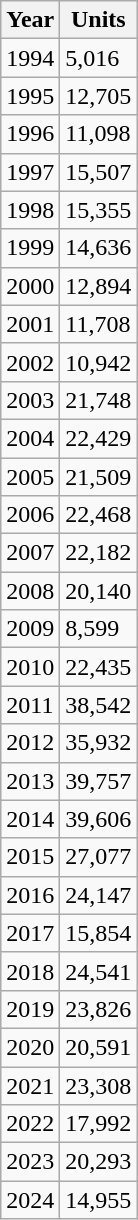<table class="wikitable sticky-header">
<tr>
<th>Year</th>
<th>Units</th>
</tr>
<tr>
<td>1994</td>
<td>5,016</td>
</tr>
<tr>
<td>1995</td>
<td>12,705</td>
</tr>
<tr>
<td>1996</td>
<td>11,098</td>
</tr>
<tr>
<td>1997</td>
<td>15,507</td>
</tr>
<tr>
<td>1998</td>
<td>15,355</td>
</tr>
<tr>
<td>1999</td>
<td>14,636</td>
</tr>
<tr>
<td>2000</td>
<td>12,894</td>
</tr>
<tr>
<td>2001</td>
<td>11,708</td>
</tr>
<tr>
<td>2002</td>
<td>10,942</td>
</tr>
<tr>
<td>2003</td>
<td>21,748</td>
</tr>
<tr>
<td>2004</td>
<td>22,429</td>
</tr>
<tr>
<td>2005</td>
<td>21,509</td>
</tr>
<tr>
<td>2006</td>
<td>22,468</td>
</tr>
<tr>
<td>2007</td>
<td>22,182</td>
</tr>
<tr>
<td>2008</td>
<td>20,140</td>
</tr>
<tr>
<td>2009</td>
<td>8,599</td>
</tr>
<tr>
<td>2010</td>
<td>22,435</td>
</tr>
<tr>
<td>2011</td>
<td>38,542</td>
</tr>
<tr>
<td>2012</td>
<td>35,932</td>
</tr>
<tr>
<td>2013</td>
<td>39,757</td>
</tr>
<tr>
<td>2014</td>
<td>39,606</td>
</tr>
<tr>
<td>2015</td>
<td>27,077</td>
</tr>
<tr>
<td>2016</td>
<td>24,147</td>
</tr>
<tr>
<td>2017</td>
<td>15,854</td>
</tr>
<tr>
<td>2018</td>
<td>24,541</td>
</tr>
<tr>
<td>2019</td>
<td>23,826</td>
</tr>
<tr>
<td>2020</td>
<td>20,591</td>
</tr>
<tr>
<td>2021</td>
<td>23,308</td>
</tr>
<tr>
<td>2022</td>
<td>17,992</td>
</tr>
<tr>
<td>2023</td>
<td>20,293</td>
</tr>
<tr>
<td>2024</td>
<td>14,955</td>
</tr>
</table>
